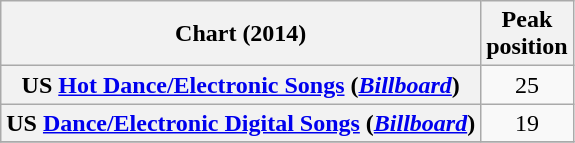<table class="wikitable sortable plainrowheaders">
<tr>
<th scope="col">Chart (2014)</th>
<th scope="col">Peak<br>position</th>
</tr>
<tr>
<th scope="row">US <a href='#'>Hot Dance/Electronic Songs</a> (<em><a href='#'>Billboard</a></em>)</th>
<td align="center">25</td>
</tr>
<tr>
<th scope="row">US <a href='#'>Dance/Electronic Digital Songs</a> (<em><a href='#'>Billboard</a></em>)</th>
<td align="center">19</td>
</tr>
<tr>
</tr>
</table>
